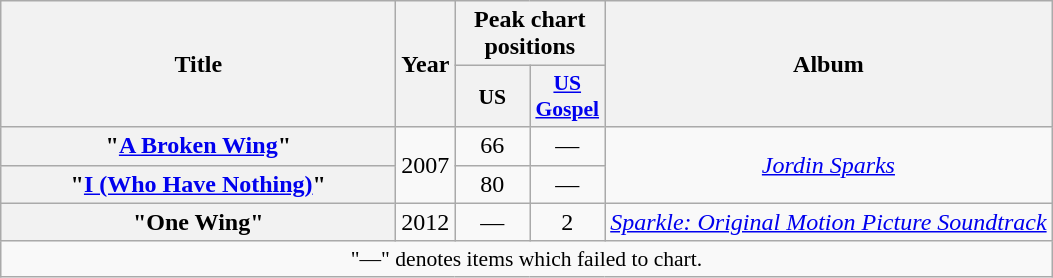<table class="wikitable plainrowheaders" style="text-align:center;">
<tr>
<th scope="col" rowspan="2" style="width:16em;">Title</th>
<th scope="col" rowspan="2">Year</th>
<th scope="col" colspan="2">Peak chart positions</th>
<th scope="col" rowspan="2">Album</th>
</tr>
<tr>
<th scope="col" style="width:3em;font-size:90%;">US<br></th>
<th scope="col" style="width:3em;font-size:90%;"><a href='#'>US<br>Gospel</a><br></th>
</tr>
<tr>
<th scope="row">"<a href='#'>A Broken Wing</a>"</th>
<td rowspan="2">2007</td>
<td>66</td>
<td>—</td>
<td rowspan="2"><em><a href='#'>Jordin Sparks</a></em></td>
</tr>
<tr>
<th scope="row">"<a href='#'>I (Who Have Nothing)</a>"</th>
<td>80</td>
<td>—</td>
</tr>
<tr>
<th scope="row">"One Wing"</th>
<td>2012</td>
<td>—</td>
<td>2</td>
<td><em><a href='#'>Sparkle: Original Motion Picture Soundtrack</a></em></td>
</tr>
<tr>
<td colspan="5" style="font-size:90%">"—" denotes items which failed to chart.</td>
</tr>
</table>
